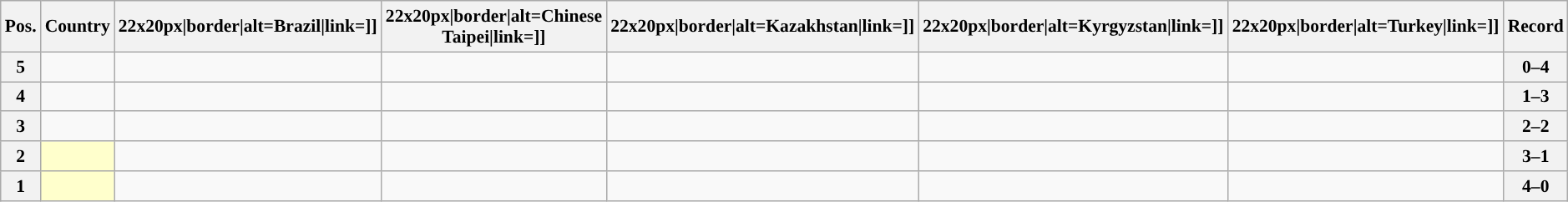<table class="wikitable sortable nowrap" style="text-align:center; font-size:0.9em">
<tr>
<th>Pos.</th>
<th>Country</th>
<th [[Image:>22x20px|border|alt=Brazil|link=]]</th>
<th [[Image:>22x20px|border|alt=Chinese Taipei|link=]]</th>
<th [[Image:>22x20px|border|alt=Kazakhstan|link=]]</th>
<th [[Image:>22x20px|border|alt=Kyrgyzstan|link=]]</th>
<th [[Image:>22x20px|border|alt=Turkey|link=]]</th>
<th>Record</th>
</tr>
<tr>
<th>5</th>
<td style="text-align:left;"></td>
<td> </td>
<td> </td>
<td> </td>
<td> </td>
<td> </td>
<th>0–4</th>
</tr>
<tr>
<th>4</th>
<td style="text-align:left;"></td>
<td> </td>
<td> </td>
<td> </td>
<td> </td>
<td> </td>
<th>1–3</th>
</tr>
<tr>
<th>3</th>
<td style="text-align:left;"></td>
<td> </td>
<td> </td>
<td> </td>
<td> </td>
<td> </td>
<th>2–2</th>
</tr>
<tr>
<th>2</th>
<td style="text-align:left; background:#ffffcc;"></td>
<td> </td>
<td> </td>
<td> </td>
<td> </td>
<td> </td>
<th>3–1</th>
</tr>
<tr>
<th>1</th>
<td style="text-align:left; background:#ffffcc;"></td>
<td> </td>
<td> </td>
<td> </td>
<td> </td>
<td> </td>
<th>4–0</th>
</tr>
</table>
